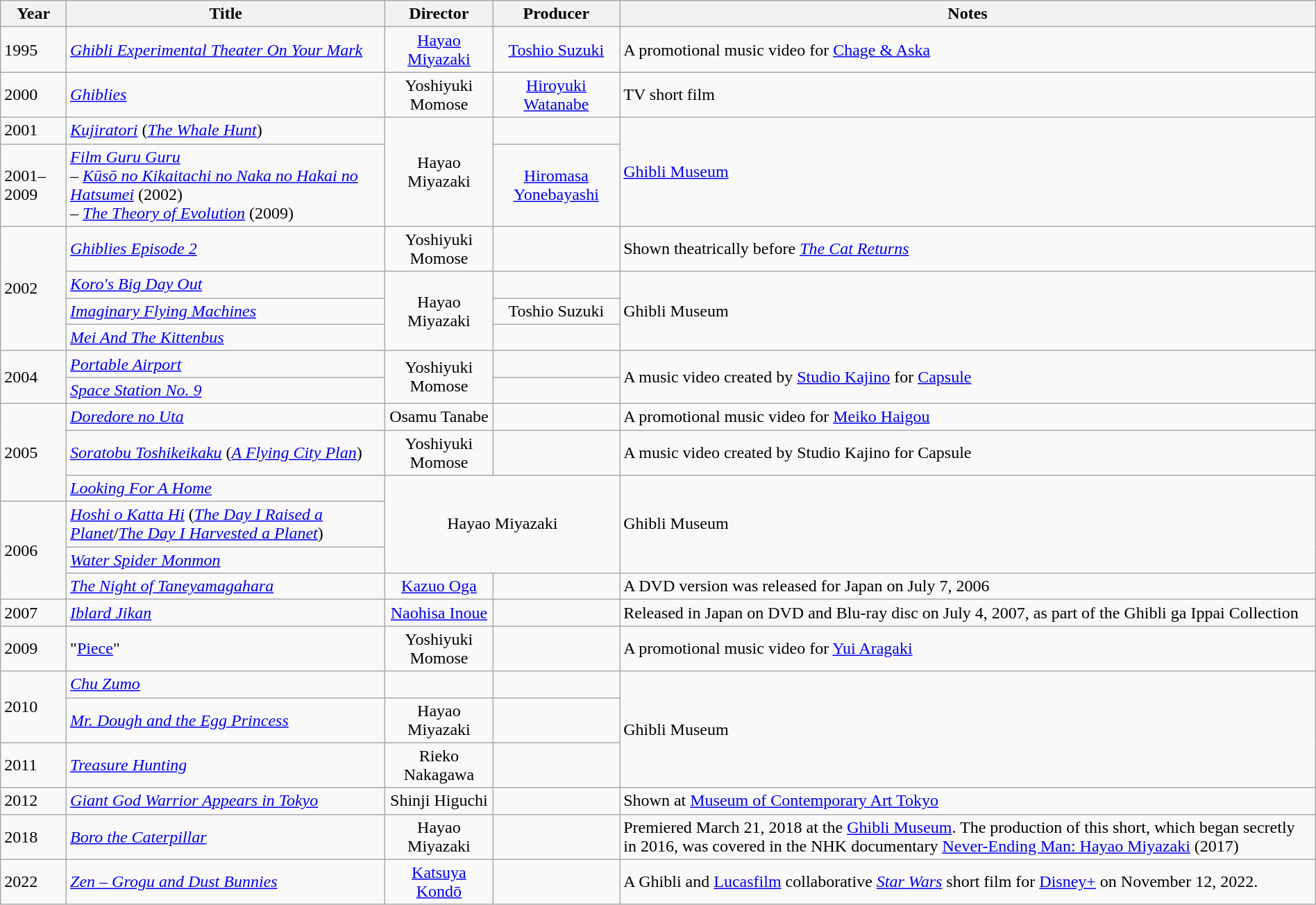<table class="wikitable sortable"  style="width:100%;">
<tr>
<th data-sort-type="number">Year</th>
<th data-sort-type="text">Title</th>
<th data-sort-type="text">Director</th>
<th data-sort-type="text">Producer</th>
<th data-sort-type="text">Notes</th>
</tr>
<tr>
<td>1995</td>
<td><em><a href='#'>Ghibli Experimental Theater On Your Mark</a></em></td>
<td style="text-align:center"><a href='#'>Hayao Miyazaki</a></td>
<td style="text-align:center"><a href='#'>Toshio Suzuki</a></td>
<td>A promotional music video for <a href='#'>Chage & Aska</a></td>
</tr>
<tr>
<td>2000</td>
<td><em><a href='#'>Ghiblies</a></em></td>
<td style="text-align:center">Yoshiyuki Momose</td>
<td style="text-align:center"><a href='#'>Hiroyuki Watanabe</a></td>
<td>TV short film</td>
</tr>
<tr>
<td>2001</td>
<td><em><a href='#'>Kujiratori</a></em> (<em><a href='#'>The Whale Hunt</a></em>)</td>
<td style="text-align:center" rowspan=2>Hayao Miyazaki</td>
<td></td>
<td rowspan=2><a href='#'>Ghibli Museum</a></td>
</tr>
<tr>
<td>2001–2009</td>
<td><em><a href='#'>Film Guru Guru</a></em><br> – <em><a href='#'>Kūsō no Kikaitachi no Naka no Hakai no Hatsumei</a></em> (2002)<br> – <em><a href='#'>The Theory of Evolution</a></em>                  (2009)</td>
<td style="text-align:center"><a href='#'>Hiromasa Yonebayashi</a></td>
</tr>
<tr>
<td rowspan="4">2002</td>
<td><em><a href='#'>Ghiblies Episode 2</a></em></td>
<td style="text-align:center">Yoshiyuki Momose</td>
<td></td>
<td>Shown theatrically before <em><a href='#'>The Cat Returns</a></em></td>
</tr>
<tr>
<td><em><a href='#'>Koro's Big Day Out</a></em></td>
<td style="text-align:center" rowspan=3>Hayao Miyazaki</td>
<td></td>
<td rowspan="3">Ghibli Museum</td>
</tr>
<tr>
<td><em><a href='#'>Imaginary Flying Machines</a></em></td>
<td style="text-align:center">Toshio Suzuki</td>
</tr>
<tr>
<td><em><a href='#'>Mei And The Kittenbus</a></em></td>
<td></td>
</tr>
<tr>
<td rowspan="2">2004</td>
<td><em><a href='#'>Portable Airport</a></em></td>
<td style="text-align:center" rowspan=2>Yoshiyuki Momose</td>
<td></td>
<td rowspan = 2>A music video created by <a href='#'>Studio Kajino</a> for <a href='#'>Capsule</a></td>
</tr>
<tr>
<td><em><a href='#'>Space Station No. 9</a></em></td>
<td></td>
</tr>
<tr>
<td rowspan="3">2005</td>
<td><em><a href='#'>Doredore no Uta</a></em></td>
<td style="text-align:center">Osamu Tanabe</td>
<td></td>
<td>A promotional music video for <a href='#'>Meiko Haigou</a></td>
</tr>
<tr>
<td><em><a href='#'>Soratobu Toshikeikaku</a></em> (<em><a href='#'>A Flying City Plan</a></em>)</td>
<td style="text-align:center">Yoshiyuki Momose</td>
<td></td>
<td>A music video created by Studio Kajino for Capsule</td>
</tr>
<tr>
<td><em><a href='#'>Looking For A Home</a></em></td>
<td style="text-align:center" rowspan=3 colspan=2>Hayao Miyazaki</td>
<td rowspan=3>Ghibli Museum</td>
</tr>
<tr>
<td rowspan="3">2006</td>
<td><em><a href='#'>Hoshi o Katta Hi</a></em> (<em><a href='#'>The Day I Raised a Planet</a></em>/<em><a href='#'>The Day I Harvested a Planet</a></em>)</td>
</tr>
<tr>
<td><em><a href='#'>Water Spider Monmon</a></em></td>
</tr>
<tr>
<td><em><a href='#'>The Night of Taneyamagahara</a></em></td>
<td style="text-align:center"><a href='#'>Kazuo Oga</a></td>
<td></td>
<td>A DVD version was released for Japan on July 7, 2006</td>
</tr>
<tr>
<td>2007</td>
<td><em><a href='#'>Iblard Jikan</a></em></td>
<td style="text-align:center"><a href='#'>Naohisa Inoue</a></td>
<td></td>
<td>Released in Japan on DVD and Blu-ray disc on July 4, 2007, as part of the Ghibli ga Ippai Collection</td>
</tr>
<tr>
<td>2009</td>
<td>"<a href='#'>Piece</a>"</td>
<td style="text-align:center">Yoshiyuki Momose</td>
<td></td>
<td>A promotional music video for <a href='#'>Yui Aragaki</a></td>
</tr>
<tr>
<td rowspan="2">2010</td>
<td><em><a href='#'>Chu Zumo</a></em></td>
<td></td>
<td></td>
<td rowspan="3">Ghibli Museum</td>
</tr>
<tr>
<td><em><a href='#'>Mr. Dough and the Egg Princess</a></em></td>
<td style="text-align:center">Hayao Miyazaki</td>
<td></td>
</tr>
<tr>
<td>2011</td>
<td><em><a href='#'>Treasure Hunting</a></em></td>
<td style="text-align:center">Rieko Nakagawa</td>
<td></td>
</tr>
<tr>
<td>2012</td>
<td><em><a href='#'>Giant God Warrior Appears in Tokyo</a></em></td>
<td style="text-align:center">Shinji Higuchi</td>
<td></td>
<td>Shown at <a href='#'>Museum of Contemporary Art Tokyo</a></td>
</tr>
<tr>
<td>2018</td>
<td><em><a href='#'>Boro the Caterpillar</a></em></td>
<td style="text-align:center">Hayao Miyazaki</td>
<td></td>
<td>Premiered March 21, 2018 at the <a href='#'>Ghibli Museum</a>. The production of this short, which began secretly in 2016, was covered in the NHK documentary <a href='#'>Never-Ending Man: Hayao Miyazaki</a> (2017)</td>
</tr>
<tr>
<td>2022</td>
<td><em><a href='#'>Zen – Grogu and Dust Bunnies</a></em></td>
<td style="text-align:center"><a href='#'>Katsuya Kondō</a></td>
<td></td>
<td>A Ghibli and <a href='#'>Lucasfilm</a> collaborative <em><a href='#'>Star Wars</a></em> short film for <a href='#'>Disney+</a> on November 12, 2022.</td>
</tr>
</table>
